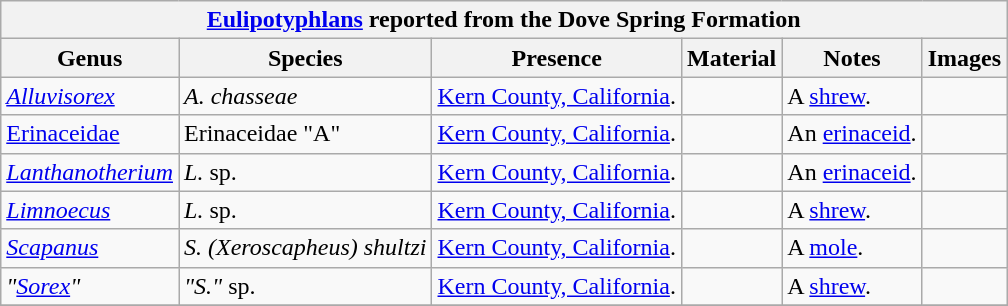<table class="wikitable" align="center">
<tr>
<th colspan="6" align="center"><strong><a href='#'>Eulipotyphlans</a> reported from the Dove Spring Formation</strong></th>
</tr>
<tr>
<th>Genus</th>
<th>Species</th>
<th>Presence</th>
<th><strong>Material</strong></th>
<th>Notes</th>
<th>Images</th>
</tr>
<tr>
<td><em><a href='#'>Alluvisorex</a></em></td>
<td><em>A. chasseae</em></td>
<td><a href='#'>Kern County, California</a>.</td>
<td></td>
<td>A <a href='#'>shrew</a>.</td>
<td></td>
</tr>
<tr>
<td><a href='#'>Erinaceidae</a></td>
<td>Erinaceidae "A"</td>
<td><a href='#'>Kern County, California</a>.</td>
<td></td>
<td>An <a href='#'>erinaceid</a>.</td>
<td></td>
</tr>
<tr>
<td><em><a href='#'>Lanthanotherium</a></em></td>
<td><em>L.</em> sp.</td>
<td><a href='#'>Kern County, California</a>.</td>
<td></td>
<td>An <a href='#'>erinaceid</a>.</td>
<td></td>
</tr>
<tr>
<td><em><a href='#'>Limnoecus</a></em></td>
<td><em>L.</em> sp.</td>
<td><a href='#'>Kern County, California</a>.</td>
<td></td>
<td>A <a href='#'>shrew</a>.</td>
<td></td>
</tr>
<tr>
<td><em><a href='#'>Scapanus</a></em></td>
<td><em>S. (Xeroscapheus) shultzi</em></td>
<td><a href='#'>Kern County, California</a>.</td>
<td></td>
<td>A <a href='#'>mole</a>.</td>
<td></td>
</tr>
<tr>
<td><em>"<a href='#'>Sorex</a>"</em></td>
<td><em>"S."</em> sp.</td>
<td><a href='#'>Kern County, California</a>.</td>
<td></td>
<td>A <a href='#'>shrew</a>.</td>
<td></td>
</tr>
<tr>
</tr>
</table>
